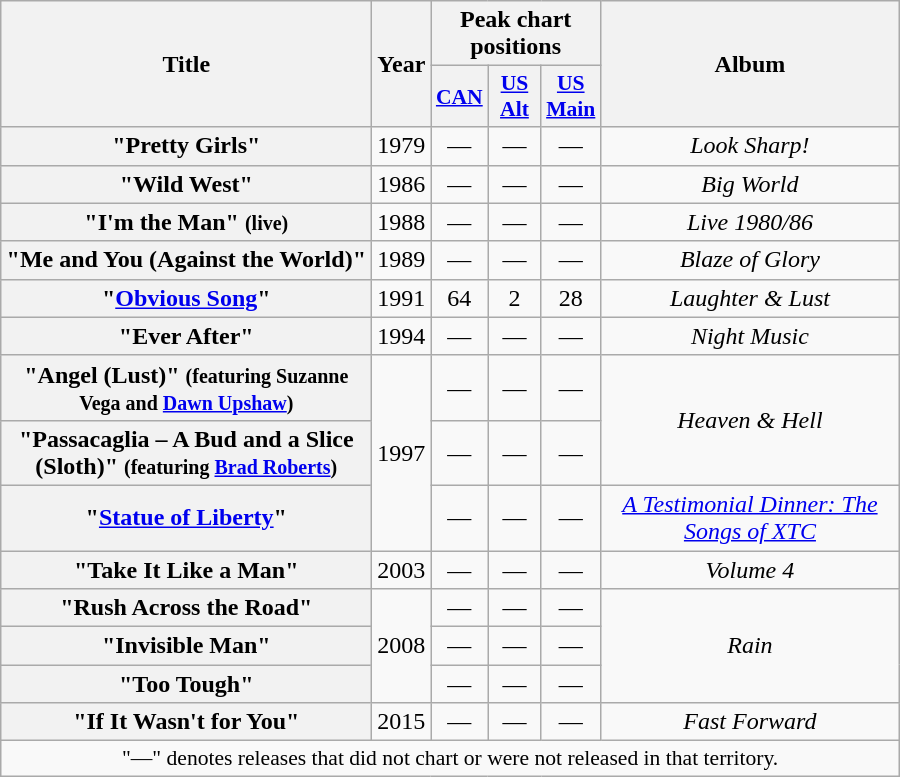<table class="wikitable plainrowheaders" style="text-align:center;">
<tr>
<th rowspan="2" scope="col" style="width:15em;">Title</th>
<th rowspan="2" scope="col" style="width:2em;">Year</th>
<th colspan="3">Peak chart positions</th>
<th rowspan="2"  style="width:12em;">Album</th>
</tr>
<tr>
<th scope="col" style="width:2em;font-size:90%;"><a href='#'>CAN</a><br></th>
<th scope="col" style="width:2em;font-size:90%;"><a href='#'>US Alt</a><br></th>
<th scope="col" style="width:2em;font-size:90%;"><a href='#'>US Main</a><br></th>
</tr>
<tr>
<th scope="row">"Pretty Girls" </th>
<td>1979</td>
<td>—</td>
<td>—</td>
<td>—</td>
<td><em>Look Sharp!</em></td>
</tr>
<tr>
<th scope="row">"Wild West" </th>
<td>1986</td>
<td>—</td>
<td>—</td>
<td>—</td>
<td><em>Big World</em></td>
</tr>
<tr>
<th scope="row">"I'm the Man" <small>(live)</small> </th>
<td>1988</td>
<td>—</td>
<td>—</td>
<td>—</td>
<td><em>Live 1980/86</em></td>
</tr>
<tr>
<th scope="row">"Me and You (Against the World)" </th>
<td>1989</td>
<td>—</td>
<td>—</td>
<td>—</td>
<td><em>Blaze of Glory</em></td>
</tr>
<tr>
<th scope="row">"<a href='#'>Obvious Song</a>" </th>
<td>1991</td>
<td>64</td>
<td>2</td>
<td>28</td>
<td><em>Laughter & Lust</em></td>
</tr>
<tr>
<th scope="row">"Ever After" </th>
<td>1994</td>
<td>—</td>
<td>—</td>
<td>—</td>
<td><em>Night Music</em></td>
</tr>
<tr>
<th scope="row">"Angel (Lust)" <small>(featuring Suzanne Vega and <a href='#'>Dawn Upshaw</a>)</small> </th>
<td rowspan="3">1997</td>
<td>—</td>
<td>—</td>
<td>—</td>
<td rowspan="2"><em>Heaven & Hell</em></td>
</tr>
<tr>
<th scope="row">"Passacaglia – A Bud and a Slice (Sloth)" <small>(featuring <a href='#'>Brad Roberts</a>)</small> </th>
<td>—</td>
<td>—</td>
<td>—</td>
</tr>
<tr>
<th scope="row">"<a href='#'>Statue of Liberty</a>" </th>
<td>—</td>
<td>—</td>
<td>—</td>
<td><em><a href='#'>A Testimonial Dinner: The Songs of XTC</a></em></td>
</tr>
<tr>
<th scope="row">"Take It Like a Man" </th>
<td>2003</td>
<td>—</td>
<td>—</td>
<td>—</td>
<td><em>Volume 4</em></td>
</tr>
<tr>
<th scope="row">"Rush Across the Road" </th>
<td rowspan="3">2008</td>
<td>—</td>
<td>—</td>
<td>—</td>
<td rowspan="3"><em>Rain</em></td>
</tr>
<tr>
<th scope="row">"Invisible Man" </th>
<td>—</td>
<td>—</td>
<td>—</td>
</tr>
<tr>
<th scope="row">"Too Tough" </th>
<td>—</td>
<td>—</td>
<td>—</td>
</tr>
<tr>
<th scope="row">"If It Wasn't for You" </th>
<td>2015</td>
<td>—</td>
<td>—</td>
<td>—</td>
<td><em>Fast Forward</em></td>
</tr>
<tr>
<td colspan="6" style="font-size:90%">"—" denotes releases that did not chart or were not released in that territory.</td>
</tr>
</table>
